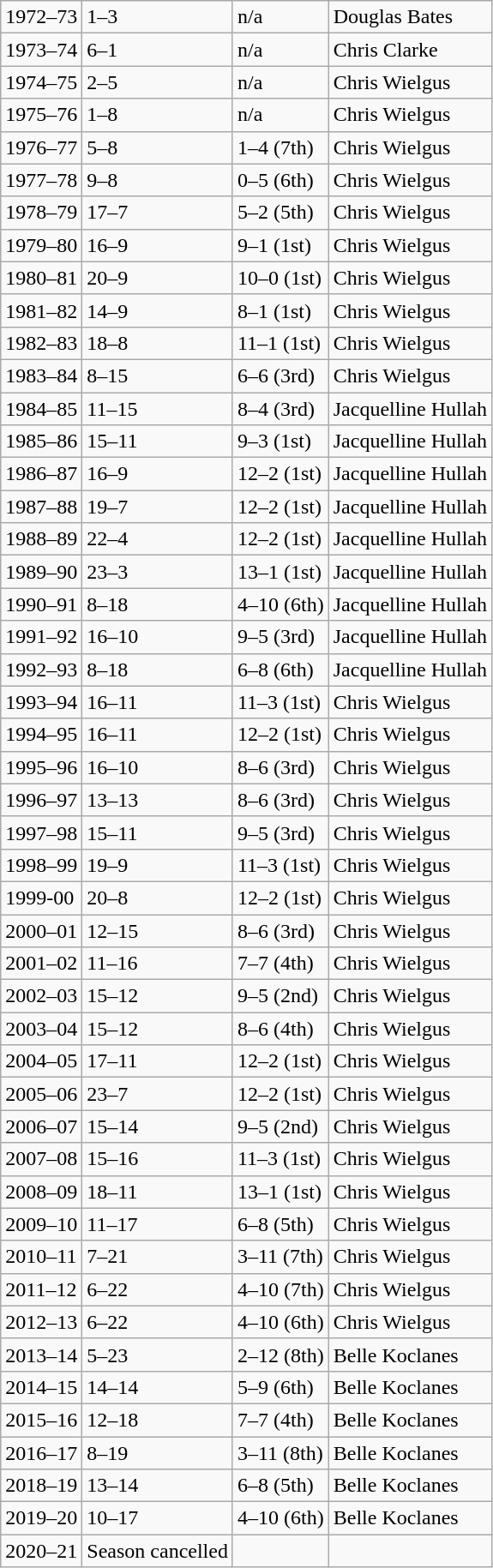<table class="wikitable">
<tr>
<td>1972–73</td>
<td>1–3</td>
<td>n/a</td>
<td>Douglas Bates</td>
</tr>
<tr>
<td>1973–74</td>
<td>6–1</td>
<td>n/a</td>
<td>Chris Clarke</td>
</tr>
<tr>
<td>1974–75</td>
<td>2–5</td>
<td>n/a</td>
<td>Chris Wielgus</td>
</tr>
<tr>
<td>1975–76</td>
<td>1–8</td>
<td>n/a</td>
<td>Chris Wielgus</td>
</tr>
<tr>
<td>1976–77</td>
<td>5–8</td>
<td>1–4 (7th)</td>
<td>Chris Wielgus</td>
</tr>
<tr>
<td>1977–78</td>
<td>9–8</td>
<td>0–5 (6th)</td>
<td>Chris Wielgus</td>
</tr>
<tr>
<td>1978–79</td>
<td>17–7</td>
<td>5–2 (5th)</td>
<td>Chris Wielgus</td>
</tr>
<tr>
<td>1979–80</td>
<td>16–9</td>
<td>9–1 (1st)</td>
<td>Chris Wielgus</td>
</tr>
<tr>
<td>1980–81</td>
<td>20–9</td>
<td>10–0 (1st)</td>
<td>Chris Wielgus</td>
</tr>
<tr>
<td>1981–82</td>
<td>14–9</td>
<td>8–1 (1st)</td>
<td>Chris Wielgus</td>
</tr>
<tr>
<td>1982–83</td>
<td>18–8</td>
<td>11–1 (1st)</td>
<td>Chris Wielgus</td>
</tr>
<tr>
<td>1983–84</td>
<td>8–15</td>
<td>6–6 (3rd)</td>
<td>Chris Wielgus</td>
</tr>
<tr>
<td>1984–85</td>
<td>11–15</td>
<td>8–4 (3rd)</td>
<td>Jacquelline Hullah</td>
</tr>
<tr>
<td>1985–86</td>
<td>15–11</td>
<td>9–3 (1st)</td>
<td>Jacquelline Hullah</td>
</tr>
<tr>
<td>1986–87</td>
<td>16–9</td>
<td>12–2 (1st)</td>
<td>Jacquelline Hullah</td>
</tr>
<tr>
<td>1987–88</td>
<td>19–7</td>
<td>12–2 (1st)</td>
<td>Jacquelline Hullah</td>
</tr>
<tr>
<td>1988–89</td>
<td>22–4</td>
<td>12–2 (1st)</td>
<td>Jacquelline Hullah</td>
</tr>
<tr>
<td>1989–90</td>
<td>23–3</td>
<td>13–1 (1st)</td>
<td>Jacquelline Hullah</td>
</tr>
<tr>
<td>1990–91</td>
<td>8–18</td>
<td>4–10 (6th)</td>
<td>Jacquelline Hullah</td>
</tr>
<tr>
<td>1991–92</td>
<td>16–10</td>
<td>9–5 (3rd)</td>
<td>Jacquelline Hullah</td>
</tr>
<tr>
<td>1992–93</td>
<td>8–18</td>
<td>6–8 (6th)</td>
<td>Jacquelline Hullah</td>
</tr>
<tr>
<td>1993–94</td>
<td>16–11</td>
<td>11–3 (1st)</td>
<td>Chris Wielgus</td>
</tr>
<tr>
<td>1994–95</td>
<td>16–11</td>
<td>12–2 (1st)</td>
<td>Chris Wielgus</td>
</tr>
<tr>
<td>1995–96</td>
<td>16–10</td>
<td>8–6 (3rd)</td>
<td>Chris Wielgus</td>
</tr>
<tr>
<td>1996–97</td>
<td>13–13</td>
<td>8–6 (3rd)</td>
<td>Chris Wielgus</td>
</tr>
<tr>
<td>1997–98</td>
<td>15–11</td>
<td>9–5 (3rd)</td>
<td>Chris Wielgus</td>
</tr>
<tr>
<td>1998–99</td>
<td>19–9</td>
<td>11–3 (1st)</td>
<td>Chris Wielgus</td>
</tr>
<tr>
<td>1999-00</td>
<td>20–8</td>
<td>12–2 (1st)</td>
<td>Chris Wielgus</td>
</tr>
<tr>
<td>2000–01</td>
<td>12–15</td>
<td>8–6 (3rd)</td>
<td>Chris Wielgus</td>
</tr>
<tr>
<td>2001–02</td>
<td>11–16</td>
<td>7–7 (4th)</td>
<td>Chris Wielgus</td>
</tr>
<tr>
<td>2002–03</td>
<td>15–12</td>
<td>9–5 (2nd)</td>
<td>Chris Wielgus</td>
</tr>
<tr>
<td>2003–04</td>
<td>15–12</td>
<td>8–6 (4th)</td>
<td>Chris Wielgus</td>
</tr>
<tr>
<td>2004–05</td>
<td>17–11</td>
<td>12–2 (1st)</td>
<td>Chris Wielgus</td>
</tr>
<tr>
<td>2005–06</td>
<td>23–7</td>
<td>12–2 (1st)</td>
<td>Chris Wielgus</td>
</tr>
<tr>
<td>2006–07</td>
<td>15–14</td>
<td>9–5 (2nd)</td>
<td>Chris Wielgus</td>
</tr>
<tr>
<td>2007–08</td>
<td>15–16</td>
<td>11–3 (1st)</td>
<td>Chris Wielgus</td>
</tr>
<tr>
<td>2008–09</td>
<td>18–11</td>
<td>13–1 (1st)</td>
<td>Chris Wielgus</td>
</tr>
<tr>
<td>2009–10</td>
<td>11–17</td>
<td>6–8 (5th)</td>
<td>Chris Wielgus</td>
</tr>
<tr>
<td>2010–11</td>
<td>7–21</td>
<td>3–11 (7th)</td>
<td>Chris Wielgus</td>
</tr>
<tr>
<td>2011–12</td>
<td>6–22</td>
<td>4–10 (7th)</td>
<td>Chris Wielgus</td>
</tr>
<tr>
<td>2012–13</td>
<td>6–22</td>
<td>4–10 (6th)</td>
<td>Chris Wielgus</td>
</tr>
<tr>
<td>2013–14</td>
<td>5–23</td>
<td>2–12 (8th)</td>
<td>Belle Koclanes</td>
</tr>
<tr>
<td>2014–15</td>
<td>14–14</td>
<td>5–9 (6th)</td>
<td>Belle Koclanes</td>
</tr>
<tr>
<td>2015–16</td>
<td>12–18</td>
<td>7–7 (4th)</td>
<td>Belle Koclanes</td>
</tr>
<tr>
<td>2016–17</td>
<td>8–19</td>
<td>3–11 (8th)</td>
<td>Belle Koclanes</td>
</tr>
<tr>
<td>2018–19</td>
<td>13–14</td>
<td>6–8 (5th)</td>
<td>Belle Koclanes</td>
</tr>
<tr>
<td>2019–20</td>
<td>10–17</td>
<td>4–10 (6th)</td>
<td>Belle Koclanes</td>
</tr>
<tr>
<td>2020–21</td>
<td>Season cancelled</td>
<td></td>
<td></td>
</tr>
</table>
